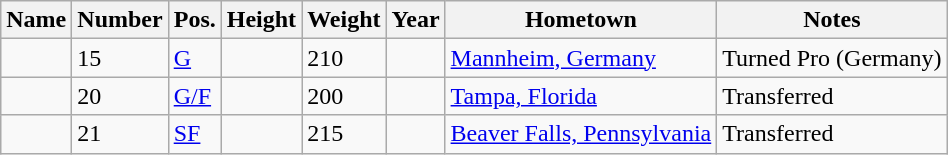<table class="wikitable sortable" border="1">
<tr>
<th>Name</th>
<th>Number</th>
<th>Pos.</th>
<th>Height</th>
<th>Weight</th>
<th>Year</th>
<th>Hometown</th>
<th class="unsortable">Notes</th>
</tr>
<tr>
<td></td>
<td>15</td>
<td><a href='#'>G</a></td>
<td></td>
<td>210</td>
<td></td>
<td><a href='#'>Mannheim, Germany</a></td>
<td>Turned Pro (Germany)</td>
</tr>
<tr>
<td></td>
<td>20</td>
<td><a href='#'>G/F</a></td>
<td></td>
<td>200</td>
<td></td>
<td><a href='#'>Tampa, Florida</a></td>
<td>Transferred</td>
</tr>
<tr>
<td></td>
<td>21</td>
<td><a href='#'>SF</a></td>
<td></td>
<td>215</td>
<td></td>
<td><a href='#'>Beaver Falls, Pennsylvania</a></td>
<td>Transferred</td>
</tr>
</table>
